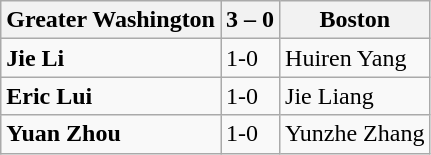<table class="wikitable">
<tr>
<th>Greater Washington</th>
<th>3 – 0</th>
<th>Boston</th>
</tr>
<tr>
<td><strong>Jie Li</strong></td>
<td>1-0</td>
<td>Huiren Yang</td>
</tr>
<tr>
<td><strong>Eric Lui</strong></td>
<td>1-0</td>
<td>Jie Liang</td>
</tr>
<tr>
<td><strong>Yuan Zhou</strong></td>
<td>1-0</td>
<td>Yunzhe Zhang</td>
</tr>
</table>
